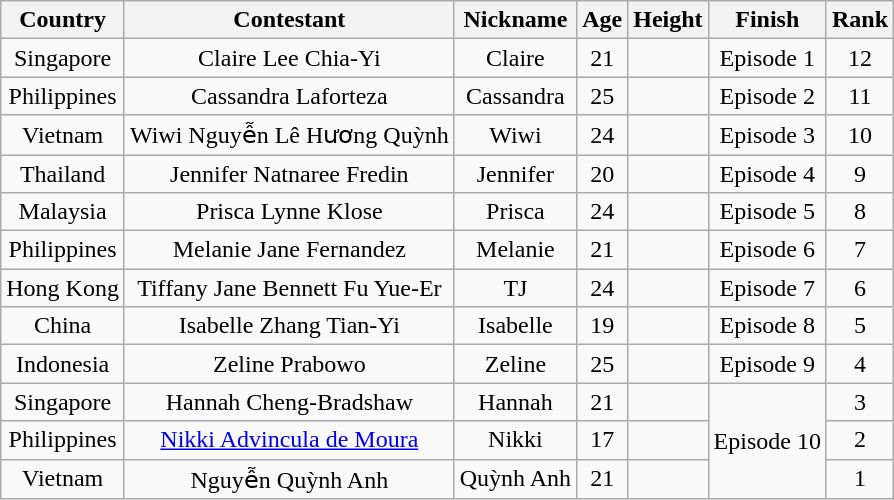<table class="wikitable sortable" style="text-align:center">
<tr>
<th>Country</th>
<th>Contestant</th>
<th>Nickname</th>
<th>Age</th>
<th>Height</th>
<th>Finish</th>
<th>Rank</th>
</tr>
<tr>
<td>Singapore</td>
<td>Claire Lee Chia-Yi</td>
<td>Claire</td>
<td>21</td>
<td></td>
<td>Episode 1</td>
<td>12</td>
</tr>
<tr>
<td>Philippines</td>
<td>Cassandra Laforteza</td>
<td>Cassandra</td>
<td>25</td>
<td></td>
<td>Episode 2</td>
<td>11</td>
</tr>
<tr>
<td>Vietnam</td>
<td>Wiwi Nguyễn Lê Hương Quỳnh</td>
<td>Wiwi</td>
<td>24</td>
<td></td>
<td>Episode 3</td>
<td>10</td>
</tr>
<tr>
<td>Thailand</td>
<td>Jennifer Natnaree Fredin</td>
<td>Jennifer</td>
<td>20</td>
<td></td>
<td>Episode 4</td>
<td>9</td>
</tr>
<tr>
<td>Malaysia</td>
<td>Prisca Lynne Klose</td>
<td>Prisca</td>
<td>24</td>
<td></td>
<td>Episode 5</td>
<td>8</td>
</tr>
<tr>
<td>Philippines</td>
<td>Melanie Jane Fernandez</td>
<td>Melanie</td>
<td>21</td>
<td></td>
<td>Episode 6</td>
<td>7</td>
</tr>
<tr>
<td>Hong Kong</td>
<td>Tiffany Jane Bennett Fu Yue-Er</td>
<td>TJ</td>
<td>24</td>
<td></td>
<td>Episode 7</td>
<td>6</td>
</tr>
<tr>
<td>China</td>
<td>Isabelle Zhang Tian-Yi</td>
<td>Isabelle</td>
<td>19</td>
<td></td>
<td>Episode 8</td>
<td>5</td>
</tr>
<tr>
<td>Indonesia</td>
<td>Zeline Prabowo</td>
<td>Zeline</td>
<td>25</td>
<td></td>
<td>Episode 9</td>
<td>4</td>
</tr>
<tr>
<td>Singapore</td>
<td>Hannah Cheng-Bradshaw</td>
<td>Hannah</td>
<td>21</td>
<td></td>
<td rowspan="3">Episode 10</td>
<td>3</td>
</tr>
<tr>
<td>Philippines</td>
<td><a href='#'>Nikki Advincula de Moura</a></td>
<td>Nikki</td>
<td>17</td>
<td></td>
<td>2</td>
</tr>
<tr>
<td>Vietnam</td>
<td>Nguyễn Quỳnh Anh</td>
<td>Quỳnh Anh</td>
<td>21</td>
<td></td>
<td>1</td>
</tr>
</table>
